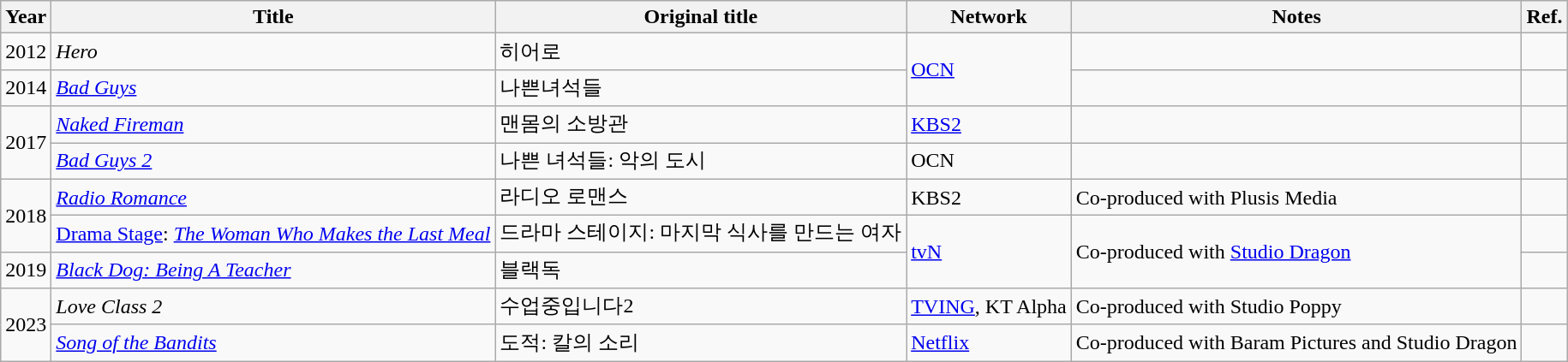<table class="wikitable">
<tr>
<th>Year</th>
<th>Title</th>
<th>Original title</th>
<th>Network</th>
<th>Notes</th>
<th>Ref.</th>
</tr>
<tr>
<td>2012</td>
<td><em>Hero</em></td>
<td>히어로</td>
<td rowspan="2"><a href='#'>OCN</a></td>
<td></td>
<td></td>
</tr>
<tr>
<td>2014</td>
<td><em><a href='#'>Bad Guys</a></em></td>
<td>나쁜녀석들</td>
<td></td>
<td></td>
</tr>
<tr>
<td rowspan="2">2017</td>
<td><em><a href='#'>Naked Fireman</a></em></td>
<td>맨몸의 소방관</td>
<td><a href='#'>KBS2</a></td>
<td></td>
<td></td>
</tr>
<tr>
<td><em><a href='#'>Bad Guys 2</a></em></td>
<td>나쁜 녀석들: 악의 도시</td>
<td>OCN</td>
<td></td>
<td></td>
</tr>
<tr>
<td rowspan="2">2018</td>
<td><em><a href='#'>Radio Romance</a></em></td>
<td>라디오 로맨스</td>
<td>KBS2</td>
<td>Co-produced with Plusis Media</td>
<td></td>
</tr>
<tr>
<td><a href='#'>Drama Stage</a>: <em><a href='#'>The Woman Who Makes the Last Meal</a></em></td>
<td>드라마 스테이지: 마지막 식사를 만드는 여자</td>
<td rowspan="2"><a href='#'>tvN</a></td>
<td rowspan="2">Co-produced with <a href='#'>Studio Dragon</a></td>
<td></td>
</tr>
<tr>
<td>2019</td>
<td><em><a href='#'>Black Dog: Being A Teacher</a></em></td>
<td>블랙독</td>
<td></td>
</tr>
<tr>
<td rowspan=2>2023</td>
<td><em>Love Class 2</em></td>
<td>수업중입니다2</td>
<td><a href='#'>TVING</a>, KT Alpha</td>
<td>Co-produced with Studio Poppy</td>
</tr>
<tr>
<td><em><a href='#'>Song of the Bandits</a></em></td>
<td>도적: 칼의 소리</td>
<td><a href='#'>Netflix</a></td>
<td>Co-produced with Baram Pictures and Studio Dragon</td>
<td></td>
</tr>
</table>
